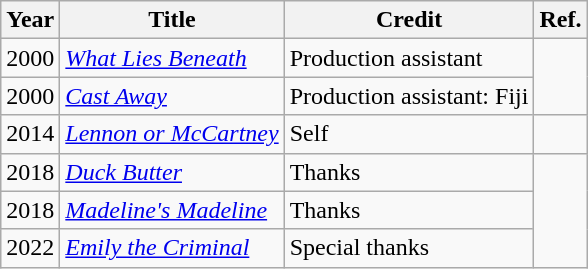<table class="wikitable">
<tr>
<th>Year</th>
<th>Title</th>
<th>Credit</th>
<th>Ref.</th>
</tr>
<tr>
<td>2000</td>
<td><a href='#'><em>What Lies Beneath</em></a></td>
<td>Production assistant</td>
<td rowspan="2"></td>
</tr>
<tr>
<td>2000</td>
<td><a href='#'><em>Cast Away</em></a></td>
<td>Production assistant: Fiji</td>
</tr>
<tr>
<td>2014</td>
<td><a href='#'><em>Lennon or McCartney</em></a></td>
<td>Self</td>
<td></td>
</tr>
<tr>
<td>2018</td>
<td><a href='#'><em>Duck Butter</em></a></td>
<td>Thanks</td>
<td rowspan="3"></td>
</tr>
<tr>
<td>2018</td>
<td><a href='#'><em>Madeline's Madeline</em></a></td>
<td>Thanks</td>
</tr>
<tr>
<td>2022</td>
<td><a href='#'><em>Emily the Criminal</em></a></td>
<td>Special thanks</td>
</tr>
</table>
